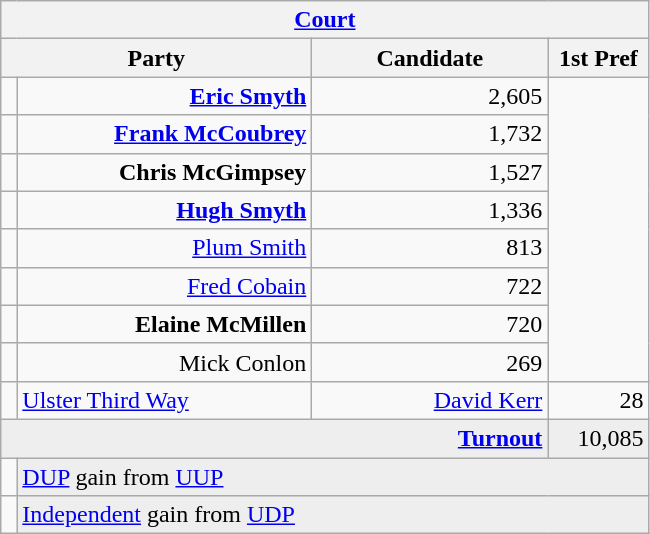<table class="wikitable">
<tr>
<th colspan="4" align="center"><a href='#'>Court</a></th>
</tr>
<tr>
<th colspan="2" align="center" width=200>Party</th>
<th width=150>Candidate</th>
<th width=60>1st Pref</th>
</tr>
<tr>
<td></td>
<td align="right"><strong><a href='#'>Eric Smyth</a></strong></td>
<td align="right">2,605</td>
</tr>
<tr>
<td></td>
<td align="right"><strong><a href='#'>Frank McCoubrey</a></strong></td>
<td align="right">1,732</td>
</tr>
<tr>
<td></td>
<td align="right"><strong>Chris McGimpsey</strong></td>
<td align="right">1,527</td>
</tr>
<tr>
<td></td>
<td align="right"><strong><a href='#'>Hugh Smyth</a></strong></td>
<td align="right">1,336</td>
</tr>
<tr>
<td></td>
<td align="right"><a href='#'>Plum Smith</a></td>
<td align="right">813</td>
</tr>
<tr>
<td></td>
<td align="right"><a href='#'>Fred Cobain</a></td>
<td align="right">722</td>
</tr>
<tr>
<td></td>
<td align="right"><strong>Elaine McMillen</strong></td>
<td align="right">720</td>
</tr>
<tr>
<td></td>
<td align="right">Mick Conlon</td>
<td align="right">269</td>
</tr>
<tr>
<td></td>
<td><a href='#'>Ulster Third Way</a></td>
<td align="right"><a href='#'>David Kerr</a></td>
<td align="right">28</td>
</tr>
<tr bgcolor="EEEEEE">
<td colspan=3 align="right"><strong><a href='#'>Turnout</a></strong></td>
<td align="right">10,085</td>
</tr>
<tr>
<td bgcolor=></td>
<td colspan=3 bgcolor="EEEEEE"><a href='#'>DUP</a> gain from <a href='#'>UUP</a></td>
</tr>
<tr>
<td bgcolor=></td>
<td colspan=3 bgcolor="EEEEEE"><a href='#'>Independent</a> gain from <a href='#'>UDP</a></td>
</tr>
</table>
